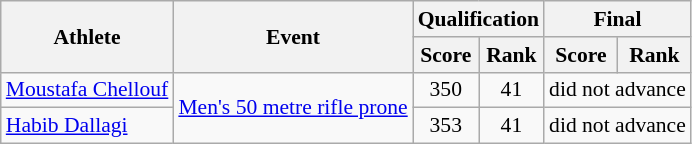<table class="wikitable" style="font-size:90%">
<tr>
<th rowspan="2">Athlete</th>
<th rowspan="2">Event</th>
<th colspan="2">Qualification</th>
<th colspan="2">Final</th>
</tr>
<tr>
<th>Score</th>
<th>Rank</th>
<th>Score</th>
<th>Rank</th>
</tr>
<tr>
<td><a href='#'>Moustafa Chellouf</a></td>
<td rowspan=2><a href='#'>Men's 50 metre rifle prone</a></td>
<td align="center">350</td>
<td align="center">41</td>
<td align="center" colspan=2>did not advance</td>
</tr>
<tr>
<td><a href='#'>Habib Dallagi</a></td>
<td align="center">353</td>
<td align="center">41</td>
<td align="center" colspan=2>did not advance</td>
</tr>
</table>
